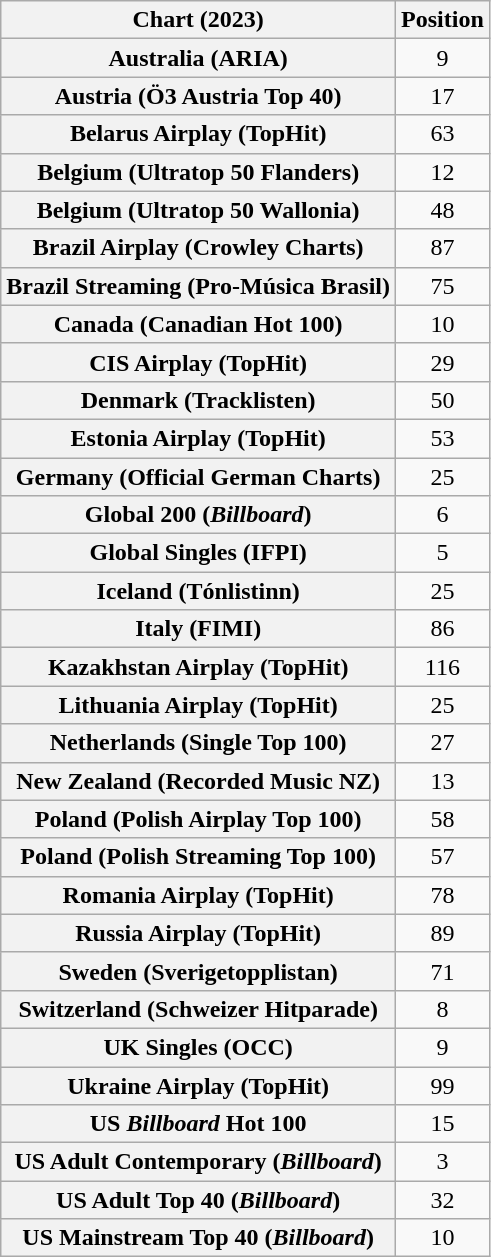<table class="wikitable sortable plainrowheaders" style="text-align:center">
<tr>
<th scope="col">Chart (2023)</th>
<th scope="col">Position</th>
</tr>
<tr>
<th scope="row">Australia (ARIA)</th>
<td>9</td>
</tr>
<tr>
<th scope="row">Austria (Ö3 Austria Top 40)</th>
<td>17</td>
</tr>
<tr>
<th scope="row">Belarus Airplay (TopHit)</th>
<td>63</td>
</tr>
<tr>
<th scope="row">Belgium (Ultratop 50 Flanders)</th>
<td>12</td>
</tr>
<tr>
<th scope="row">Belgium (Ultratop 50 Wallonia)</th>
<td>48</td>
</tr>
<tr>
<th scope="row">Brazil Airplay (Crowley Charts)</th>
<td>87</td>
</tr>
<tr>
<th scope="row">Brazil Streaming (Pro-Música Brasil)</th>
<td>75</td>
</tr>
<tr>
<th scope="row">Canada (Canadian Hot 100)</th>
<td>10</td>
</tr>
<tr>
<th scope="row">CIS Airplay (TopHit)</th>
<td>29</td>
</tr>
<tr>
<th scope="row">Denmark (Tracklisten)</th>
<td>50</td>
</tr>
<tr>
<th scope="row">Estonia Airplay (TopHit)</th>
<td>53</td>
</tr>
<tr>
<th scope="row">Germany (Official German Charts)</th>
<td>25</td>
</tr>
<tr>
<th scope="row">Global 200 (<em>Billboard</em>)</th>
<td>6</td>
</tr>
<tr>
<th scope="row">Global Singles (IFPI)</th>
<td>5</td>
</tr>
<tr>
<th scope="row">Iceland (Tónlistinn)</th>
<td>25</td>
</tr>
<tr>
<th scope="row">Italy (FIMI)</th>
<td>86</td>
</tr>
<tr>
<th scope="row">Kazakhstan Airplay (TopHit)</th>
<td>116</td>
</tr>
<tr>
<th scope="row">Lithuania Airplay (TopHit)</th>
<td>25</td>
</tr>
<tr>
<th scope="row">Netherlands (Single Top 100)</th>
<td>27</td>
</tr>
<tr>
<th scope="row">New Zealand (Recorded Music NZ)</th>
<td>13</td>
</tr>
<tr>
<th scope="row">Poland (Polish Airplay Top 100)</th>
<td>58</td>
</tr>
<tr>
<th scope="row">Poland (Polish Streaming Top 100)</th>
<td>57</td>
</tr>
<tr>
<th scope="row">Romania Airplay (TopHit)</th>
<td>78</td>
</tr>
<tr>
<th scope="row">Russia Airplay (TopHit)</th>
<td>89</td>
</tr>
<tr>
<th scope="row">Sweden (Sverigetopplistan)</th>
<td>71</td>
</tr>
<tr>
<th scope="row">Switzerland (Schweizer Hitparade)</th>
<td>8</td>
</tr>
<tr>
<th scope="row">UK Singles (OCC)</th>
<td>9</td>
</tr>
<tr>
<th scope="row">Ukraine Airplay (TopHit)</th>
<td>99</td>
</tr>
<tr>
<th scope="row">US <em>Billboard</em> Hot 100</th>
<td>15</td>
</tr>
<tr>
<th scope="row">US Adult Contemporary (<em>Billboard</em>)</th>
<td>3</td>
</tr>
<tr>
<th scope="row">US Adult Top 40 (<em>Billboard</em>)</th>
<td>32</td>
</tr>
<tr>
<th scope="row">US Mainstream Top 40 (<em>Billboard</em>)</th>
<td>10</td>
</tr>
</table>
